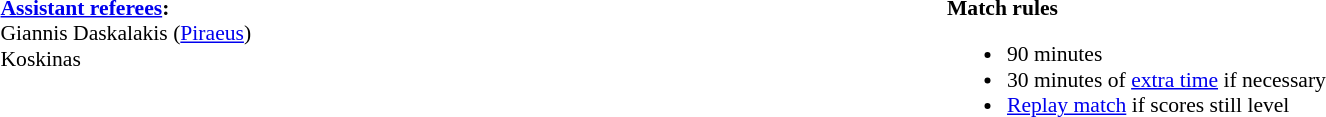<table width=100% style="font-size: 90%">
<tr>
<td width=50% valign=top><br><strong><a href='#'>Assistant referees</a>:</strong>
<br>Giannis Daskalakis (<a href='#'>Piraeus</a>)
<br>Koskinas</td>
<td width=50% valign=top><br><strong>Match rules</strong><ul><li>90 minutes</li><li>30 minutes of <a href='#'>extra time</a> if necessary</li><li><a href='#'>Replay match</a> if scores still level</li></ul></td>
</tr>
</table>
